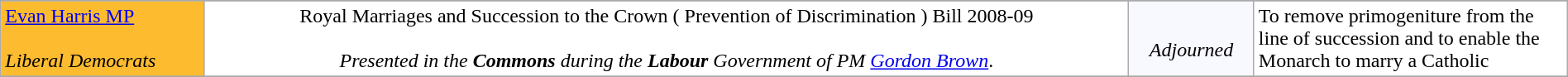<table class="wikitable" width="100%">
<tr bgcolor="#F8F8FF">
</tr>
<tr align="center" bgcolor="#F8F8FF">
<td style="width: 13%;" align="left" bgcolor="#FDBB30"><a href='#'>Evan Harris MP</a><br><br><em>Liberal Democrats</em></td>
<td style="width: 59%;" align="center" bgcolor="#FFFFFF">Royal Marriages and Succession to the Crown ( Prevention of Discrimination ) Bill 2008-09<br><br><em>Presented in the <strong>Commons</strong> during the <strong>Labour</strong> Government of PM <a href='#'>Gordon Brown</a></em>.</td>
<td style="width: 8%;"><br><em>Adjourned</em></td>
<td align="left" bgcolor="#FFFFFF">To remove primogeniture from the line of succession and to enable the Monarch to marry a Catholic</td>
</tr>
<tr>
</tr>
</table>
